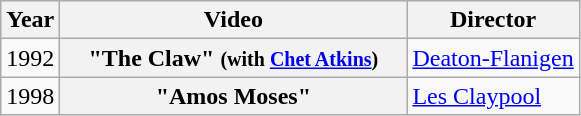<table class="wikitable plainrowheaders">
<tr>
<th>Year</th>
<th style="width:14em;">Video</th>
<th>Director</th>
</tr>
<tr>
<td>1992</td>
<th scope="row">"The Claw" <small>(with <a href='#'>Chet Atkins</a>)</small></th>
<td><a href='#'>Deaton-Flanigen</a></td>
</tr>
<tr>
<td>1998</td>
<th scope="row">"Amos Moses"</th>
<td><a href='#'>Les Claypool</a></td>
</tr>
</table>
